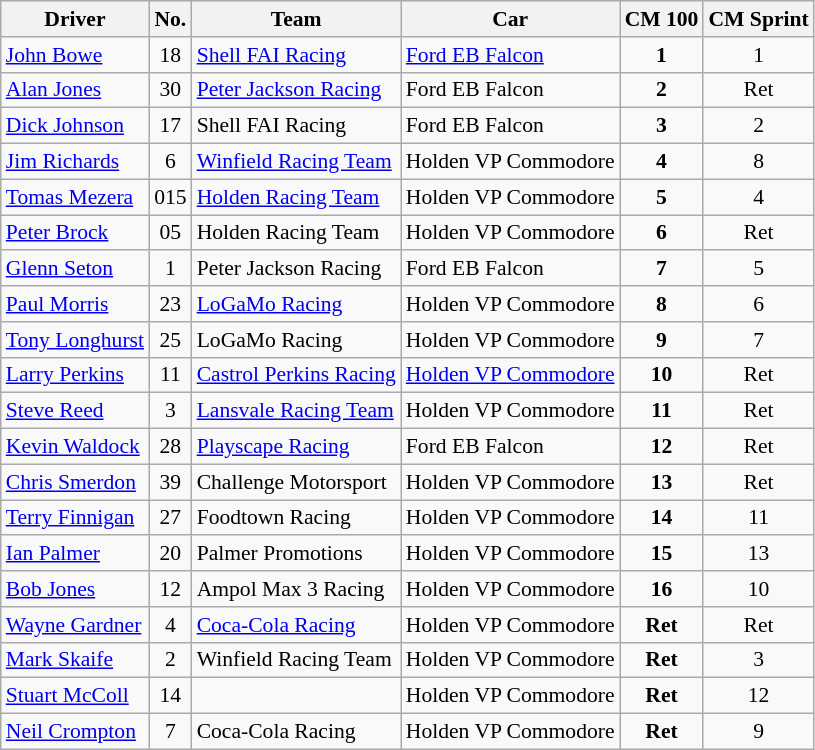<table class="wikitable" style="font-size: 90%">
<tr>
<th>Driver</th>
<th>No.</th>
<th>Team</th>
<th>Car</th>
<th>CM 100</th>
<th>CM Sprint</th>
</tr>
<tr>
<td> <a href='#'>John Bowe</a></td>
<td align="center">18</td>
<td><a href='#'>Shell FAI Racing</a></td>
<td><a href='#'>Ford EB Falcon</a></td>
<td align="center"><strong>1</strong></td>
<td align="center">1</td>
</tr>
<tr>
<td> <a href='#'>Alan Jones</a></td>
<td align="center">30</td>
<td><a href='#'>Peter Jackson Racing</a></td>
<td>Ford EB Falcon</td>
<td align="center"><strong>2</strong></td>
<td align="center">Ret</td>
</tr>
<tr>
<td> <a href='#'>Dick Johnson</a></td>
<td align="center">17</td>
<td>Shell FAI Racing</td>
<td>Ford EB Falcon</td>
<td align="center"><strong>3</strong></td>
<td align="center">2</td>
</tr>
<tr>
<td> <a href='#'>Jim Richards</a></td>
<td align="center">6</td>
<td><a href='#'>Winfield Racing Team</a></td>
<td>Holden VP Commodore</td>
<td align="center"><strong>4</strong></td>
<td align="center">8</td>
</tr>
<tr>
<td> <a href='#'>Tomas Mezera</a></td>
<td align="center">015</td>
<td><a href='#'>Holden Racing Team</a></td>
<td>Holden VP Commodore</td>
<td align="center"><strong>5</strong></td>
<td align="center">4</td>
</tr>
<tr>
<td> <a href='#'>Peter Brock</a></td>
<td align="center">05</td>
<td>Holden Racing Team</td>
<td>Holden VP Commodore</td>
<td align="center"><strong>6</strong></td>
<td align="center">Ret</td>
</tr>
<tr>
<td> <a href='#'>Glenn Seton</a></td>
<td align="center">1</td>
<td>Peter Jackson Racing</td>
<td>Ford EB Falcon</td>
<td align="center"><strong>7</strong></td>
<td align="center">5</td>
</tr>
<tr>
<td> <a href='#'>Paul Morris</a></td>
<td align="center">23</td>
<td><a href='#'>LoGaMo Racing</a></td>
<td>Holden VP Commodore</td>
<td align="center"><strong>8</strong></td>
<td align="center">6</td>
</tr>
<tr>
<td> <a href='#'>Tony Longhurst</a></td>
<td align="center">25</td>
<td>LoGaMo Racing</td>
<td>Holden VP Commodore</td>
<td align="center"><strong>9</strong></td>
<td align="center">7</td>
</tr>
<tr>
<td> <a href='#'>Larry Perkins</a></td>
<td align="center">11</td>
<td><a href='#'>Castrol Perkins Racing</a></td>
<td><a href='#'>Holden VP Commodore</a></td>
<td align="center"><strong>10</strong></td>
<td align="center">Ret</td>
</tr>
<tr>
<td> <a href='#'>Steve Reed</a></td>
<td align="center">3</td>
<td><a href='#'>Lansvale Racing Team</a></td>
<td>Holden VP Commodore</td>
<td align="center"><strong>11</strong></td>
<td align="center">Ret</td>
</tr>
<tr>
<td> <a href='#'>Kevin Waldock</a></td>
<td align="center">28</td>
<td><a href='#'>Playscape Racing</a></td>
<td>Ford EB Falcon</td>
<td align="center"><strong>12</strong></td>
<td align="center">Ret</td>
</tr>
<tr>
<td> <a href='#'>Chris Smerdon</a></td>
<td align="center">39</td>
<td>Challenge Motorsport</td>
<td>Holden VP Commodore</td>
<td align="center"><strong>13</strong></td>
<td align="center">Ret</td>
</tr>
<tr>
<td> <a href='#'>Terry Finnigan</a></td>
<td align="center">27</td>
<td>Foodtown Racing</td>
<td>Holden VP Commodore</td>
<td align="center"><strong>14</strong></td>
<td align="center">11</td>
</tr>
<tr>
<td> <a href='#'>Ian Palmer</a></td>
<td align="center">20</td>
<td>Palmer Promotions</td>
<td>Holden VP Commodore</td>
<td align="center"><strong>15</strong></td>
<td align="center">13</td>
</tr>
<tr>
<td> <a href='#'>Bob Jones</a></td>
<td align="center">12</td>
<td>Ampol Max 3 Racing</td>
<td>Holden VP Commodore</td>
<td align="center"><strong>16</strong></td>
<td align="center">10</td>
</tr>
<tr>
<td> <a href='#'>Wayne Gardner</a></td>
<td align="center">4</td>
<td><a href='#'>Coca-Cola Racing</a></td>
<td>Holden VP Commodore</td>
<td align="center"><strong>Ret</strong></td>
<td align="center">Ret</td>
</tr>
<tr>
<td> <a href='#'>Mark Skaife</a></td>
<td align="center">2</td>
<td>Winfield Racing Team</td>
<td>Holden VP Commodore</td>
<td align="center"><strong>Ret</strong></td>
<td align="center">3</td>
</tr>
<tr>
<td> <a href='#'>Stuart McColl</a></td>
<td align="center">14</td>
<td></td>
<td>Holden VP Commodore</td>
<td align="center"><strong>Ret</strong></td>
<td align="center">12</td>
</tr>
<tr>
<td> <a href='#'>Neil Crompton</a></td>
<td align="center">7</td>
<td>Coca-Cola Racing</td>
<td>Holden VP Commodore</td>
<td align="center"><strong>Ret</strong></td>
<td align="center">9</td>
</tr>
</table>
